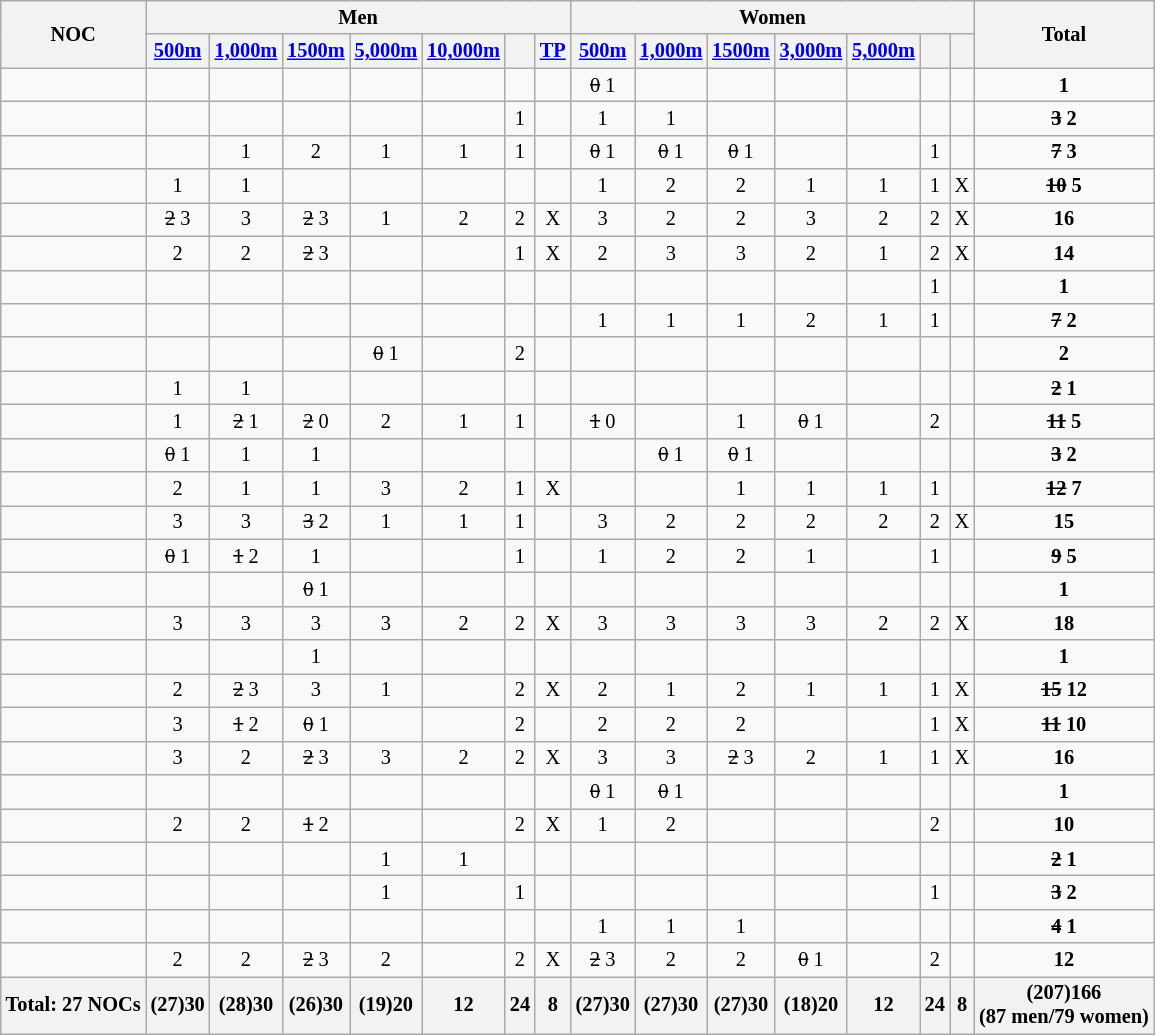<table class="wikitable sortable" style="text-align:center; font-size:85%">
<tr>
<th rowspan="2" align="left">NOC</th>
<th colspan="7">Men</th>
<th colspan="7">Women</th>
<th rowspan="2">Total</th>
</tr>
<tr>
<th><a href='#'>500m</a></th>
<th><a href='#'>1,000m</a></th>
<th><a href='#'>1500m</a></th>
<th><a href='#'>5,000m</a></th>
<th><a href='#'>10,000m</a></th>
<th></th>
<th><a href='#'>TP</a></th>
<th><a href='#'>500m</a></th>
<th><a href='#'>1,000m</a></th>
<th><a href='#'>1500m</a></th>
<th><a href='#'>3,000m</a></th>
<th><a href='#'>5,000m</a></th>
<th></th>
<th></th>
</tr>
<tr>
<td align=left></td>
<td></td>
<td></td>
<td></td>
<td></td>
<td></td>
<td></td>
<td></td>
<td><s>0</s> 1</td>
<td></td>
<td></td>
<td></td>
<td></td>
<td></td>
<td></td>
<td><strong>1</strong></td>
</tr>
<tr>
<td align=left></td>
<td></td>
<td></td>
<td></td>
<td></td>
<td></td>
<td>1</td>
<td></td>
<td>1</td>
<td>1</td>
<td></td>
<td></td>
<td></td>
<td></td>
<td></td>
<td><strong><s>3</s> 2</strong></td>
</tr>
<tr>
<td align=left></td>
<td></td>
<td>1</td>
<td>2</td>
<td>1</td>
<td>1</td>
<td>1</td>
<td></td>
<td><s>0</s> 1</td>
<td><s>0</s> 1</td>
<td><s>0</s> 1</td>
<td></td>
<td></td>
<td>1</td>
<td></td>
<td><strong><s>7</s> 3</strong></td>
</tr>
<tr>
<td align=left></td>
<td>1</td>
<td>1</td>
<td></td>
<td></td>
<td></td>
<td></td>
<td></td>
<td>1</td>
<td>2</td>
<td>2</td>
<td>1</td>
<td>1</td>
<td>1</td>
<td>X</td>
<td><strong><s>10</s> 5</strong></td>
</tr>
<tr>
<td align=left></td>
<td><s>2</s> 3</td>
<td>3</td>
<td><s>2</s> 3</td>
<td>1</td>
<td>2</td>
<td>2</td>
<td>X</td>
<td>3</td>
<td>2</td>
<td>2</td>
<td>3</td>
<td>2</td>
<td>2</td>
<td>X</td>
<td><strong>16</strong></td>
</tr>
<tr>
<td align=left></td>
<td>2</td>
<td>2</td>
<td><s>2</s> 3</td>
<td></td>
<td></td>
<td>1</td>
<td>X</td>
<td>2</td>
<td>3</td>
<td>3</td>
<td>2</td>
<td>1</td>
<td>2</td>
<td>X</td>
<td><strong>14</strong></td>
</tr>
<tr>
<td align=left></td>
<td></td>
<td></td>
<td></td>
<td></td>
<td></td>
<td></td>
<td></td>
<td></td>
<td></td>
<td></td>
<td></td>
<td></td>
<td>1</td>
<td></td>
<td><strong>1</strong></td>
</tr>
<tr>
<td align=left></td>
<td></td>
<td></td>
<td></td>
<td></td>
<td></td>
<td></td>
<td></td>
<td>1</td>
<td>1</td>
<td>1</td>
<td>2</td>
<td>1</td>
<td>1</td>
<td></td>
<td><strong><s>7</s> 2</strong></td>
</tr>
<tr>
<td align=left></td>
<td></td>
<td></td>
<td></td>
<td><s>0</s> 1</td>
<td></td>
<td>2</td>
<td></td>
<td></td>
<td></td>
<td></td>
<td></td>
<td></td>
<td></td>
<td></td>
<td><strong>2</strong></td>
</tr>
<tr>
<td align=left></td>
<td>1</td>
<td>1</td>
<td></td>
<td></td>
<td></td>
<td></td>
<td></td>
<td></td>
<td></td>
<td></td>
<td></td>
<td></td>
<td></td>
<td></td>
<td><strong><s>2</s> 1</strong></td>
</tr>
<tr>
<td align=left></td>
<td>1</td>
<td><s>2</s> 1</td>
<td><s>2</s> 0</td>
<td>2</td>
<td>1</td>
<td>1</td>
<td></td>
<td><s>1</s> 0</td>
<td></td>
<td>1</td>
<td><s>0</s> 1</td>
<td></td>
<td>2</td>
<td></td>
<td><strong><s>11</s> 5</strong></td>
</tr>
<tr>
<td align=left></td>
<td><s>0</s> 1</td>
<td>1</td>
<td>1</td>
<td></td>
<td></td>
<td></td>
<td></td>
<td></td>
<td><s>0</s> 1</td>
<td><s>0</s> 1</td>
<td></td>
<td></td>
<td></td>
<td></td>
<td><strong><s>3</s> 2</strong></td>
</tr>
<tr>
<td align=left></td>
<td>2</td>
<td>1</td>
<td>1</td>
<td>3</td>
<td>2</td>
<td>1</td>
<td>X</td>
<td></td>
<td></td>
<td>1</td>
<td>1</td>
<td>1</td>
<td>1</td>
<td></td>
<td><strong><s>12</s> 7</strong></td>
</tr>
<tr>
<td align=left></td>
<td>3</td>
<td>3</td>
<td><s>3</s> 2</td>
<td>1</td>
<td>1</td>
<td>1</td>
<td></td>
<td>3</td>
<td>2</td>
<td>2</td>
<td>2</td>
<td>2</td>
<td>2</td>
<td>X</td>
<td><strong>15</strong></td>
</tr>
<tr>
<td align=left></td>
<td><s>0</s> 1</td>
<td><s>1</s> 2</td>
<td>1</td>
<td></td>
<td></td>
<td>1</td>
<td></td>
<td>1</td>
<td>2</td>
<td>2</td>
<td>1</td>
<td></td>
<td>1</td>
<td></td>
<td><strong><s>9</s> 5</strong></td>
</tr>
<tr>
<td align=left></td>
<td></td>
<td></td>
<td><s>0</s> 1</td>
<td></td>
<td></td>
<td></td>
<td></td>
<td></td>
<td></td>
<td></td>
<td></td>
<td></td>
<td></td>
<td></td>
<td><strong>1</strong></td>
</tr>
<tr>
<td align=left></td>
<td>3</td>
<td>3</td>
<td>3</td>
<td>3</td>
<td>2</td>
<td>2</td>
<td>X</td>
<td>3</td>
<td>3</td>
<td>3</td>
<td>3</td>
<td>2</td>
<td>2</td>
<td>X</td>
<td><strong>18</strong></td>
</tr>
<tr>
<td align=left></td>
<td></td>
<td></td>
<td>1</td>
<td></td>
<td></td>
<td></td>
<td></td>
<td></td>
<td></td>
<td></td>
<td></td>
<td></td>
<td></td>
<td></td>
<td><strong>1</strong></td>
</tr>
<tr>
<td align=left></td>
<td>2</td>
<td><s>2</s> 3</td>
<td>3</td>
<td>1</td>
<td></td>
<td>2</td>
<td>X</td>
<td>2</td>
<td>1</td>
<td>2</td>
<td>1</td>
<td>1</td>
<td>1</td>
<td>X</td>
<td><strong><s>15</s> 12</strong></td>
</tr>
<tr>
<td align=left></td>
<td>3</td>
<td><s>1</s> 2</td>
<td><s>0</s> 1</td>
<td></td>
<td></td>
<td>2</td>
<td></td>
<td>2</td>
<td>2</td>
<td>2</td>
<td></td>
<td></td>
<td>1</td>
<td>X</td>
<td><strong><s>11</s> 10</strong></td>
</tr>
<tr>
<td align=left></td>
<td>3</td>
<td>2</td>
<td><s>2</s> 3</td>
<td>3</td>
<td>2</td>
<td>2</td>
<td>X</td>
<td>3</td>
<td>3</td>
<td><s>2</s> 3</td>
<td>2</td>
<td>1</td>
<td>1</td>
<td>X</td>
<td><strong>16</strong></td>
</tr>
<tr>
<td align=left></td>
<td></td>
<td></td>
<td></td>
<td></td>
<td></td>
<td></td>
<td></td>
<td><s>0</s> 1</td>
<td><s>0</s> 1</td>
<td></td>
<td></td>
<td></td>
<td></td>
<td></td>
<td><strong>1</strong></td>
</tr>
<tr>
<td align=left></td>
<td>2</td>
<td>2</td>
<td><s>1</s> 2</td>
<td></td>
<td></td>
<td>2</td>
<td>X</td>
<td>1</td>
<td>2</td>
<td></td>
<td></td>
<td></td>
<td>2</td>
<td></td>
<td><strong>10</strong></td>
</tr>
<tr>
<td align=left></td>
<td></td>
<td></td>
<td></td>
<td>1</td>
<td>1</td>
<td></td>
<td></td>
<td></td>
<td></td>
<td></td>
<td></td>
<td></td>
<td></td>
<td></td>
<td><strong><s>2</s> 1</strong></td>
</tr>
<tr>
<td align=left></td>
<td></td>
<td></td>
<td></td>
<td>1</td>
<td></td>
<td>1</td>
<td></td>
<td></td>
<td></td>
<td></td>
<td></td>
<td></td>
<td>1</td>
<td></td>
<td><strong><s>3</s> 2</strong></td>
</tr>
<tr>
<td align=left></td>
<td></td>
<td></td>
<td></td>
<td></td>
<td></td>
<td></td>
<td></td>
<td>1</td>
<td>1</td>
<td>1</td>
<td></td>
<td></td>
<td></td>
<td></td>
<td><strong><s>4</s> 1</strong></td>
</tr>
<tr>
<td align=left></td>
<td>2</td>
<td>2</td>
<td><s>2</s> 3</td>
<td>2</td>
<td></td>
<td>2</td>
<td>X</td>
<td><s>2</s> 3</td>
<td>2</td>
<td>2</td>
<td><s>0</s> 1</td>
<td></td>
<td>2</td>
<td></td>
<td><strong>12</strong></td>
</tr>
<tr>
<th>Total: 27 NOCs</th>
<th>(27)30</th>
<th>(28)30</th>
<th>(26)30</th>
<th>(19)20</th>
<th>12</th>
<th>24</th>
<th>8</th>
<th>(27)30</th>
<th>(27)30</th>
<th>(27)30</th>
<th>(18)20</th>
<th>12</th>
<th>24</th>
<th>8</th>
<th>(207)166<br>(87 men/79 women)</th>
</tr>
</table>
